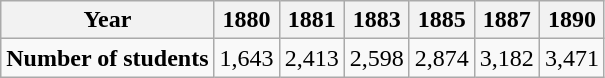<table class="wikitable">
<tr>
<th><strong>Year</strong></th>
<th>1880</th>
<th>1881</th>
<th>1883</th>
<th>1885</th>
<th>1887</th>
<th>1890</th>
</tr>
<tr>
<td><strong>Number of students</strong></td>
<td>1,643</td>
<td>2,413</td>
<td>2,598</td>
<td>2,874</td>
<td>3,182</td>
<td>3,471</td>
</tr>
</table>
